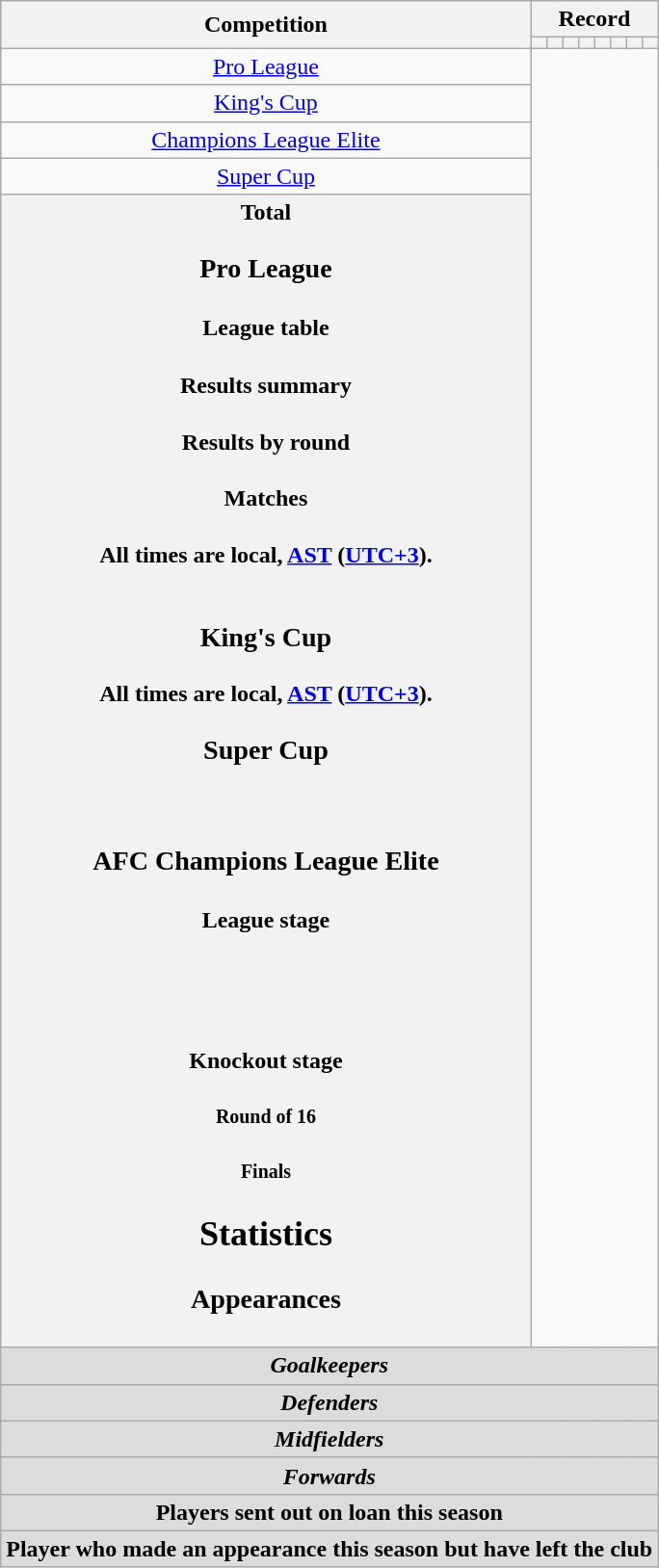<table class="wikitable" style="text-align: center">
<tr>
<th rowspan=2>Competition</th>
<th colspan=8>Record</th>
</tr>
<tr>
<th></th>
<th></th>
<th></th>
<th></th>
<th></th>
<th></th>
<th></th>
<th></th>
</tr>
<tr>
<td><a href='#'>Pro League</a><br></td>
</tr>
<tr>
<td><a href='#'>King's Cup</a><br></td>
</tr>
<tr>
<td><a href='#'>Champions League Elite</a><br></td>
</tr>
<tr>
<td><a href='#'>Super Cup</a><br></td>
</tr>
<tr>
<th>Total<br>
<h3>Pro League</h3><h4>League table</h4><h4>Results summary</h4>
<h4>Results by round</h4><h4>Matches</h4>All times are local, <a href='#'>AST</a> (<a href='#'>UTC+3</a>).<br>


<br>
































<h3>King's Cup</h3>
All times are local, <a href='#'>AST</a> (<a href='#'>UTC+3</a>).<br>
<h3>Super Cup</h3><br>
<h3>AFC Champions League Elite</h3><h4>League stage</h4><br><br>






<h4>Knockout stage</h4><h5>Round of 16</h5>
<h5>Finals</h5>
<h2>Statistics</h2><h3>Appearances</h3></th>
</tr>
<tr>
<th colspan=20 style=background:#dcdcdc; text-align:center><em>Goalkeepers</em><br>


</th>
</tr>
<tr>
<th colspan=16 style=background:#dcdcdc; text-align:center><em>Defenders</em><br>







</th>
</tr>
<tr>
<th colspan=16 style=background:#dcdcdc; text-align:center><em>Midfielders</em><br>











</th>
</tr>
<tr>
<th colspan=16 style=background:#dcdcdc; text-align:center><em>Forwards</em><br>




</th>
</tr>
<tr>
<th colspan=16 style=background:#dcdcdc; text-align:center>Players sent out on loan this season<br>
</th>
</tr>
<tr>
<th colspan=16 style=background:#dcdcdc; text-align:center>Player who made an appearance this season but have left the club<br>

</th>
</tr>
</table>
